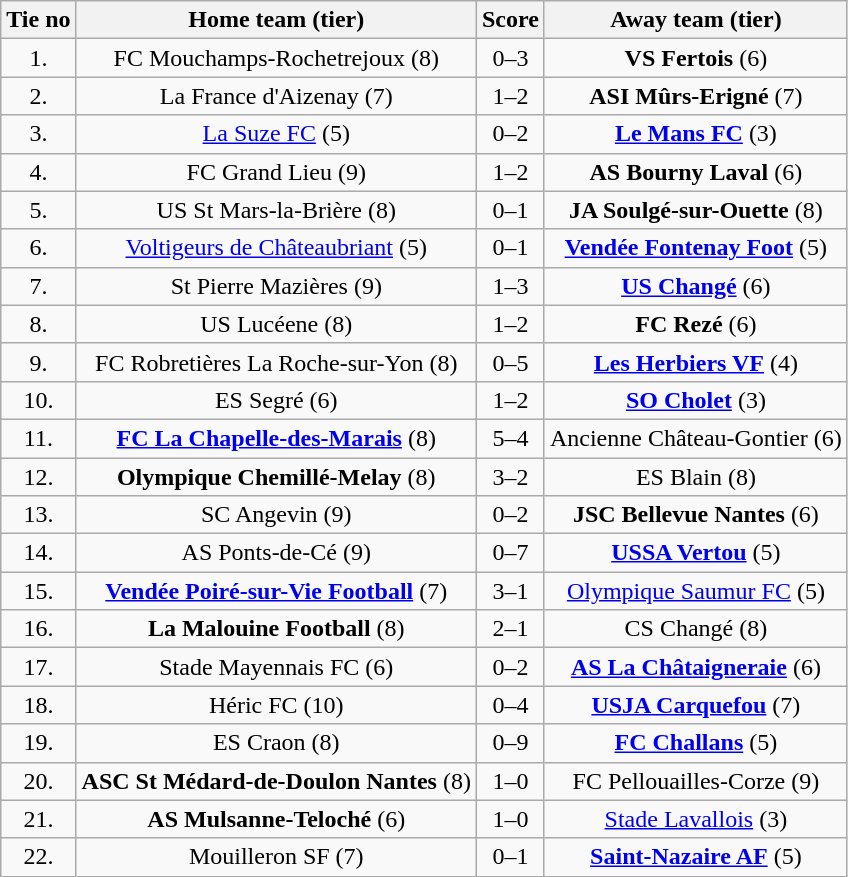<table class="wikitable" style="text-align: center">
<tr>
<th>Tie no</th>
<th>Home team (tier)</th>
<th>Score</th>
<th>Away team (tier)</th>
</tr>
<tr>
<td>1.</td>
<td>FC Mouchamps-Rochetrejoux (8)</td>
<td>0–3</td>
<td><strong>VS Fertois</strong> (6)</td>
</tr>
<tr>
<td>2.</td>
<td>La France d'Aizenay (7)</td>
<td>1–2 </td>
<td><strong>ASI Mûrs-Erigné</strong> (7)</td>
</tr>
<tr>
<td>3.</td>
<td><a href='#'>La Suze FC</a> (5)</td>
<td>0–2</td>
<td><strong><a href='#'>Le Mans FC</a></strong> (3)</td>
</tr>
<tr>
<td>4.</td>
<td>FC Grand Lieu (9)</td>
<td>1–2</td>
<td><strong>AS Bourny Laval</strong> (6)</td>
</tr>
<tr>
<td>5.</td>
<td>US St Mars-la-Brière (8)</td>
<td>0–1</td>
<td><strong>JA Soulgé-sur-Ouette</strong> (8)</td>
</tr>
<tr>
<td>6.</td>
<td><a href='#'>Voltigeurs de Châteaubriant</a> (5)</td>
<td>0–1</td>
<td><strong><a href='#'>Vendée Fontenay Foot</a></strong> (5)</td>
</tr>
<tr>
<td>7.</td>
<td>St Pierre Mazières (9)</td>
<td>1–3</td>
<td><strong><a href='#'>US Changé</a></strong> (6)</td>
</tr>
<tr>
<td>8.</td>
<td>US Lucéene (8)</td>
<td>1–2 </td>
<td><strong>FC Rezé</strong> (6)</td>
</tr>
<tr>
<td>9.</td>
<td>FC Robretières La Roche-sur-Yon (8)</td>
<td>0–5</td>
<td><strong><a href='#'>Les Herbiers VF</a></strong> (4)</td>
</tr>
<tr>
<td>10.</td>
<td>ES Segré (6)</td>
<td>1–2</td>
<td><strong><a href='#'>SO Cholet</a></strong> (3)</td>
</tr>
<tr>
<td>11.</td>
<td><strong><a href='#'>FC La Chapelle-des-Marais</a></strong> (8)</td>
<td>5–4</td>
<td>Ancienne Château-Gontier (6)</td>
</tr>
<tr>
<td>12.</td>
<td><strong>Olympique Chemillé-Melay</strong> (8)</td>
<td>3–2 </td>
<td>ES Blain (8)</td>
</tr>
<tr>
<td>13.</td>
<td>SC Angevin (9)</td>
<td>0–2</td>
<td><strong>JSC Bellevue Nantes</strong> (6)</td>
</tr>
<tr>
<td>14.</td>
<td>AS Ponts-de-Cé (9)</td>
<td>0–7</td>
<td><strong><a href='#'>USSA Vertou</a></strong> (5)</td>
</tr>
<tr>
<td>15.</td>
<td><strong><a href='#'>Vendée Poiré-sur-Vie Football</a></strong> (7)</td>
<td>3–1</td>
<td><a href='#'>Olympique Saumur FC</a> (5)</td>
</tr>
<tr>
<td>16.</td>
<td><strong>La Malouine Football</strong> (8)</td>
<td>2–1</td>
<td>CS Changé (8)</td>
</tr>
<tr>
<td>17.</td>
<td>Stade Mayennais FC (6)</td>
<td>0–2</td>
<td><strong><a href='#'>AS La Châtaigneraie</a></strong> (6)</td>
</tr>
<tr>
<td>18.</td>
<td>Héric FC (10)</td>
<td>0–4</td>
<td><strong><a href='#'>USJA Carquefou</a></strong> (7)</td>
</tr>
<tr>
<td>19.</td>
<td>ES Craon (8)</td>
<td>0–9</td>
<td><strong><a href='#'>FC Challans</a></strong> (5)</td>
</tr>
<tr>
<td>20.</td>
<td><strong>ASC St Médard-de-Doulon Nantes</strong> (8)</td>
<td>1–0</td>
<td>FC Pellouailles-Corze (9)</td>
</tr>
<tr>
<td>21.</td>
<td><strong>AS Mulsanne-Teloché</strong> (6)</td>
<td>1–0</td>
<td><a href='#'>Stade Lavallois</a> (3)</td>
</tr>
<tr>
<td>22.</td>
<td>Mouilleron SF (7)</td>
<td>0–1</td>
<td><strong><a href='#'>Saint-Nazaire AF</a></strong> (5)</td>
</tr>
</table>
